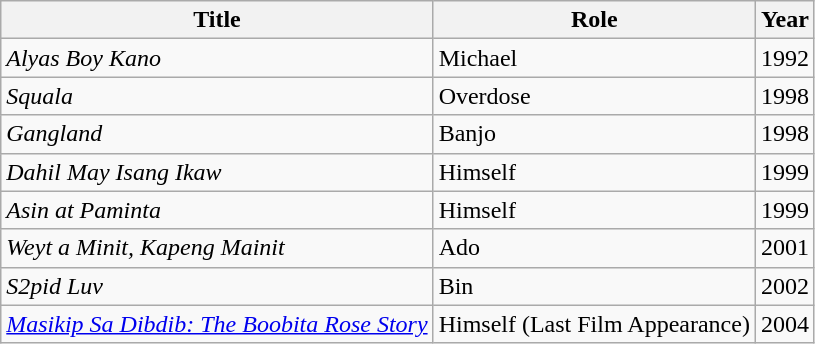<table class="wikitable">
<tr>
<th>Title</th>
<th>Role</th>
<th>Year</th>
</tr>
<tr>
<td><em>Alyas Boy Kano</em></td>
<td>Michael</td>
<td>1992</td>
</tr>
<tr>
<td><em>Squala</em></td>
<td>Overdose</td>
<td>1998</td>
</tr>
<tr>
<td><em>Gangland</em></td>
<td>Banjo</td>
<td>1998</td>
</tr>
<tr>
<td><em>Dahil May Isang Ikaw</em></td>
<td>Himself</td>
<td>1999</td>
</tr>
<tr>
<td><em>Asin at Paminta</em></td>
<td>Himself</td>
<td>1999</td>
</tr>
<tr>
<td><em>Weyt a Minit, Kapeng Mainit</em></td>
<td>Ado</td>
<td>2001</td>
</tr>
<tr>
<td><em>S2pid Luv</em></td>
<td>Bin</td>
<td>2002</td>
</tr>
<tr>
<td><em><a href='#'>Masikip Sa Dibdib: The Boobita Rose Story</a></em></td>
<td>Himself (Last Film Appearance)</td>
<td>2004</td>
</tr>
</table>
